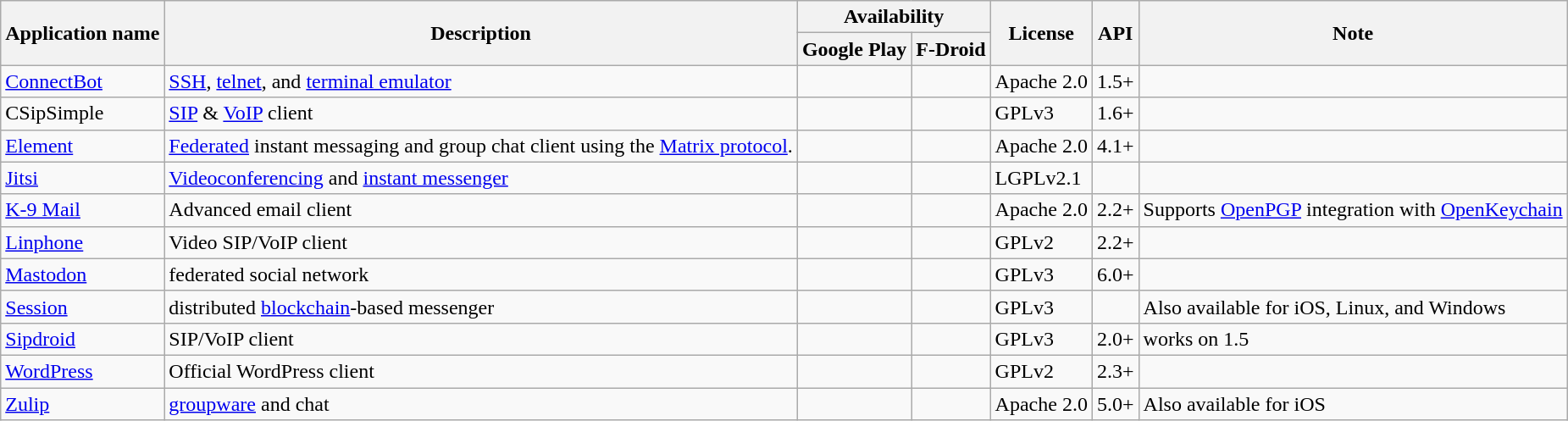<table class="wikitable">
<tr>
<th rowspan="2">Application name</th>
<th rowspan="2">Description</th>
<th colspan="2">Availability</th>
<th rowspan="2">License</th>
<th rowspan="2">API</th>
<th rowspan="2">Note</th>
</tr>
<tr>
<th>Google Play</th>
<th>F-Droid</th>
</tr>
<tr>
<td><a href='#'>ConnectBot</a></td>
<td><a href='#'>SSH</a>, <a href='#'>telnet</a>, and <a href='#'>terminal emulator</a></td>
<td> </td>
<td> </td>
<td>Apache 2.0</td>
<td>1.5+</td>
<td></td>
</tr>
<tr>
<td>CSipSimple</td>
<td><a href='#'>SIP</a> & <a href='#'>VoIP</a> client</td>
<td></td>
<td></td>
<td>GPLv3</td>
<td>1.6+</td>
<td></td>
</tr>
<tr>
<td><a href='#'>Element</a></td>
<td><a href='#'>Federated</a> instant messaging and group chat client using the <a href='#'>Matrix protocol</a>.</td>
<td></td>
<td> </td>
<td>Apache 2.0</td>
<td>4.1+</td>
<td></td>
</tr>
<tr>
<td><a href='#'>Jitsi</a></td>
<td><a href='#'>Videoconferencing</a> and <a href='#'>instant messenger</a></td>
<td></td>
<td></td>
<td>LGPLv2.1</td>
<td></td>
<td></td>
</tr>
<tr>
<td><a href='#'>K-9 Mail</a></td>
<td>Advanced email client</td>
<td><br></td>
<td>  <br></td>
<td>Apache 2.0</td>
<td>2.2+</td>
<td>Supports <a href='#'>OpenPGP</a> integration with <a href='#'>OpenKeychain</a></td>
</tr>
<tr>
<td><a href='#'>Linphone</a></td>
<td>Video SIP/VoIP client</td>
<td> <br></td>
<td> </td>
<td>GPLv2</td>
<td>2.2+</td>
<td></td>
</tr>
<tr>
<td><a href='#'>Mastodon</a></td>
<td>federated social network</td>
<td></td>
<td></td>
<td>GPLv3</td>
<td>6.0+</td>
<td></td>
</tr>
<tr>
<td><a href='#'>Session</a></td>
<td>distributed <a href='#'>blockchain</a>-based messenger</td>
<td></td>
<td></td>
<td>GPLv3</td>
<td></td>
<td>Also available for iOS, Linux, and Windows</td>
</tr>
<tr>
<td><a href='#'>Sipdroid</a></td>
<td>SIP/VoIP client</td>
<td> <br></td>
<td> </td>
<td>GPLv3</td>
<td>2.0+</td>
<td>works on 1.5</td>
</tr>
<tr>
<td><a href='#'>WordPress</a></td>
<td>Official WordPress client</td>
<td></td>
<td></td>
<td>GPLv2</td>
<td>2.3+</td>
<td></td>
</tr>
<tr>
<td><a href='#'>Zulip</a></td>
<td><a href='#'>groupware</a> and chat</td>
<td></td>
<td></td>
<td>Apache 2.0</td>
<td>5.0+</td>
<td>Also available for iOS</td>
</tr>
</table>
